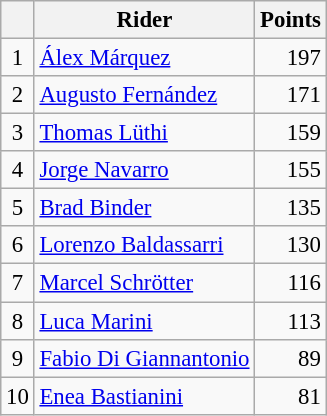<table class="wikitable" style="font-size: 95%;">
<tr>
<th></th>
<th>Rider</th>
<th>Points</th>
</tr>
<tr>
<td align=center>1</td>
<td> <a href='#'>Álex Márquez</a></td>
<td align=right>197</td>
</tr>
<tr>
<td align=center>2</td>
<td> <a href='#'>Augusto Fernández</a></td>
<td align=right>171</td>
</tr>
<tr>
<td align=center>3</td>
<td> <a href='#'>Thomas Lüthi</a></td>
<td align=right>159</td>
</tr>
<tr>
<td align=center>4</td>
<td> <a href='#'>Jorge Navarro</a></td>
<td align=right>155</td>
</tr>
<tr>
<td align=center>5</td>
<td> <a href='#'>Brad Binder</a></td>
<td align=right>135</td>
</tr>
<tr>
<td align=center>6</td>
<td> <a href='#'>Lorenzo Baldassarri</a></td>
<td align=right>130</td>
</tr>
<tr>
<td align=center>7</td>
<td> <a href='#'>Marcel Schrötter</a></td>
<td align=right>116</td>
</tr>
<tr>
<td align=center>8</td>
<td> <a href='#'>Luca Marini</a></td>
<td align=right>113</td>
</tr>
<tr>
<td align=center>9</td>
<td> <a href='#'>Fabio Di Giannantonio</a></td>
<td align=right>89</td>
</tr>
<tr>
<td align=center>10</td>
<td> <a href='#'>Enea Bastianini</a></td>
<td align=right>81</td>
</tr>
</table>
